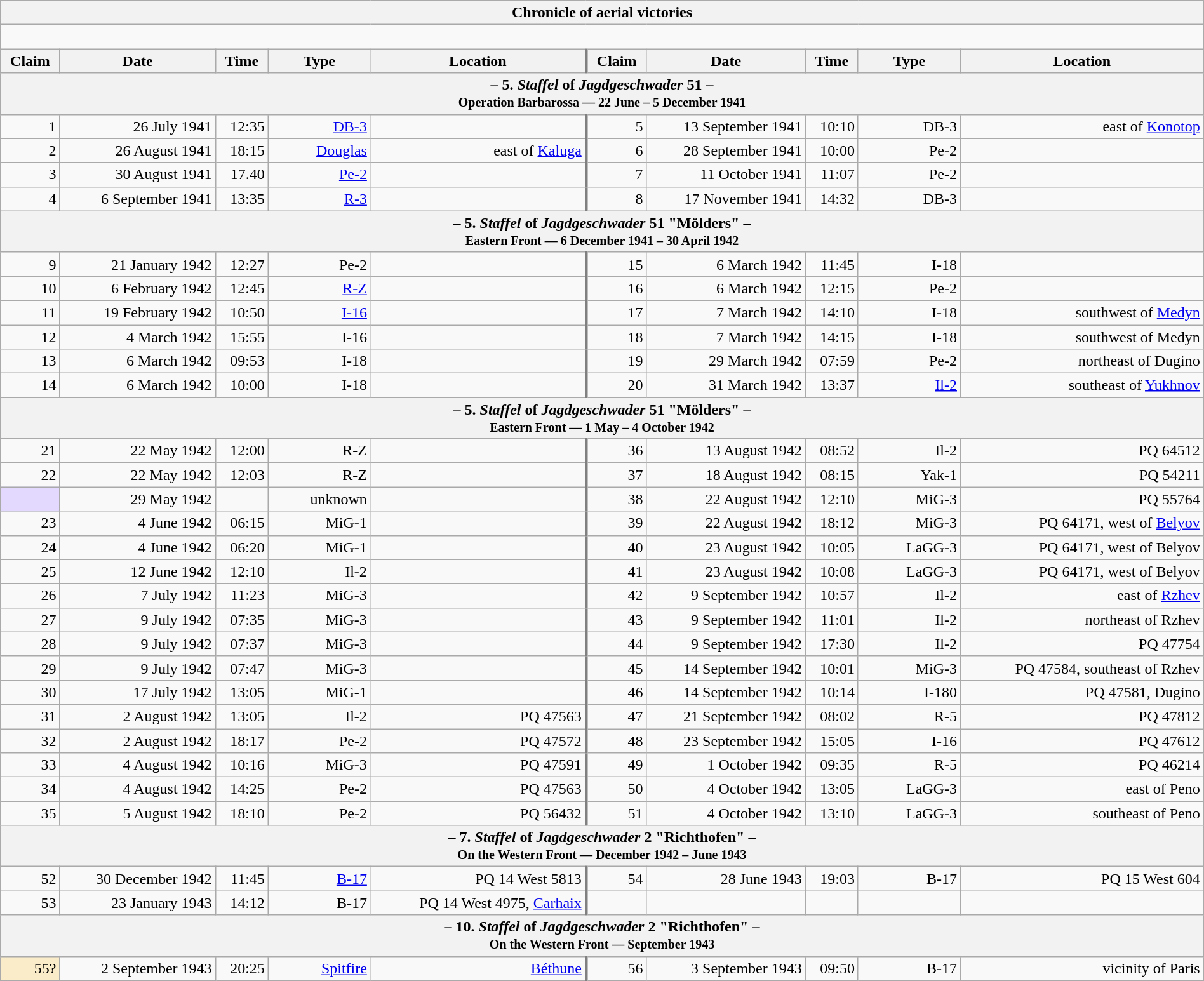<table class="wikitable plainrowheaders collapsible" style="margin-left: auto; margin-right: auto; border: none; text-align:right; width: 100%;">
<tr>
<th colspan="10">Chronicle of aerial victories</th>
</tr>
<tr>
<td colspan="10" style="text-align: left;"><br>
</td>
</tr>
<tr>
<th scope="col">Claim</th>
<th scope="col">Date</th>
<th scope="col">Time</th>
<th scope="col" width="100px">Type</th>
<th scope="col">Location</th>
<th scope="col" style="border-left: 3px solid grey;">Claim</th>
<th scope="col">Date</th>
<th scope="col">Time</th>
<th scope="col" width="100px">Type</th>
<th scope="col">Location</th>
</tr>
<tr>
<th colspan="10">– 5. <em>Staffel</em> of <em>Jagdgeschwader</em> 51 –<br><small>Operation Barbarossa — 22 June – 5 December 1941</small></th>
</tr>
<tr>
<td>1</td>
<td>26 July 1941</td>
<td>12:35</td>
<td><a href='#'>DB-3</a></td>
<td></td>
<td style="border-left: 3px solid grey;">5</td>
<td>13 September 1941</td>
<td>10:10</td>
<td>DB-3</td>
<td>east of <a href='#'>Konotop</a></td>
</tr>
<tr>
<td>2</td>
<td>26 August 1941</td>
<td>18:15</td>
<td><a href='#'>Douglas</a></td>
<td> east of <a href='#'>Kaluga</a></td>
<td style="border-left: 3px solid grey;">6</td>
<td>28 September 1941</td>
<td>10:00</td>
<td>Pe-2</td>
<td></td>
</tr>
<tr>
<td>3</td>
<td>30 August 1941</td>
<td>17.40</td>
<td><a href='#'>Pe-2</a></td>
<td></td>
<td style="border-left: 3px solid grey;">7</td>
<td>11 October 1941</td>
<td>11:07</td>
<td>Pe-2</td>
<td></td>
</tr>
<tr>
<td>4</td>
<td>6 September 1941</td>
<td>13:35</td>
<td><a href='#'>R-3</a></td>
<td></td>
<td style="border-left: 3px solid grey;">8</td>
<td>17 November 1941</td>
<td>14:32</td>
<td>DB-3</td>
<td></td>
</tr>
<tr>
<th colspan="10">– 5. <em>Staffel</em> of <em>Jagdgeschwader</em> 51 "Mölders" –<br><small>Eastern Front — 6 December 1941 – 30 April 1942</small></th>
</tr>
<tr>
<td>9</td>
<td>21 January 1942</td>
<td>12:27</td>
<td>Pe-2</td>
<td></td>
<td style="border-left: 3px solid grey;">15</td>
<td>6 March 1942</td>
<td>11:45</td>
<td>I-18</td>
<td></td>
</tr>
<tr>
<td>10</td>
<td>6 February 1942</td>
<td>12:45</td>
<td><a href='#'>R-Z</a></td>
<td></td>
<td style="border-left: 3px solid grey;">16</td>
<td>6 March 1942</td>
<td>12:15</td>
<td>Pe-2</td>
<td></td>
</tr>
<tr>
<td>11</td>
<td>19 February 1942</td>
<td>10:50</td>
<td><a href='#'>I-16</a></td>
<td></td>
<td style="border-left: 3px solid grey;">17</td>
<td>7 March 1942</td>
<td>14:10</td>
<td>I-18</td>
<td>southwest of <a href='#'>Medyn</a></td>
</tr>
<tr>
<td>12</td>
<td>4 March 1942</td>
<td>15:55</td>
<td>I-16</td>
<td></td>
<td style="border-left: 3px solid grey;">18</td>
<td>7 March 1942</td>
<td>14:15</td>
<td>I-18</td>
<td>southwest of Medyn</td>
</tr>
<tr>
<td>13</td>
<td>6 March 1942</td>
<td>09:53</td>
<td>I-18</td>
<td></td>
<td style="border-left: 3px solid grey;">19</td>
<td>29 March 1942</td>
<td>07:59</td>
<td>Pe-2</td>
<td>northeast of Dugino</td>
</tr>
<tr>
<td>14</td>
<td>6 March 1942</td>
<td>10:00</td>
<td>I-18</td>
<td></td>
<td style="border-left: 3px solid grey;">20</td>
<td>31 March 1942</td>
<td>13:37</td>
<td><a href='#'>Il-2</a></td>
<td>southeast of <a href='#'>Yukhnov</a></td>
</tr>
<tr>
<th colspan="10">– 5. <em>Staffel</em> of <em>Jagdgeschwader</em> 51 "Mölders" –<br><small>Eastern Front — 1 May – 4 October 1942</small></th>
</tr>
<tr>
<td>21</td>
<td>22 May 1942</td>
<td>12:00</td>
<td>R-Z</td>
<td></td>
<td style="border-left: 3px solid grey;">36</td>
<td>13 August 1942</td>
<td>08:52</td>
<td>Il-2</td>
<td>PQ 64512</td>
</tr>
<tr>
<td>22</td>
<td>22 May 1942</td>
<td>12:03</td>
<td>R-Z</td>
<td></td>
<td style="border-left: 3px solid grey;">37</td>
<td>18 August 1942</td>
<td>08:15</td>
<td>Yak-1</td>
<td>PQ 54211</td>
</tr>
<tr>
<td style="background:#e3d9ff;"></td>
<td>29 May 1942</td>
<td></td>
<td>unknown</td>
<td></td>
<td style="border-left: 3px solid grey;">38</td>
<td>22 August 1942</td>
<td>12:10</td>
<td>MiG-3</td>
<td>PQ 55764</td>
</tr>
<tr>
<td>23</td>
<td>4 June 1942</td>
<td>06:15</td>
<td>MiG-1</td>
<td></td>
<td style="border-left: 3px solid grey;">39</td>
<td>22 August 1942</td>
<td>18:12</td>
<td>MiG-3</td>
<td>PQ 64171, west of <a href='#'>Belyov</a></td>
</tr>
<tr>
<td>24</td>
<td>4 June 1942</td>
<td>06:20</td>
<td>MiG-1</td>
<td></td>
<td style="border-left: 3px solid grey;">40</td>
<td>23 August 1942</td>
<td>10:05</td>
<td>LaGG-3</td>
<td>PQ 64171, west of Belyov</td>
</tr>
<tr>
<td>25</td>
<td>12 June 1942</td>
<td>12:10</td>
<td>Il-2</td>
<td></td>
<td style="border-left: 3px solid grey;">41</td>
<td>23 August 1942</td>
<td>10:08</td>
<td>LaGG-3</td>
<td>PQ 64171, west of Belyov</td>
</tr>
<tr>
<td>26</td>
<td>7 July 1942</td>
<td>11:23</td>
<td>MiG-3</td>
<td></td>
<td style="border-left: 3px solid grey;">42</td>
<td>9 September 1942</td>
<td>10:57</td>
<td>Il-2</td>
<td>east of <a href='#'>Rzhev</a></td>
</tr>
<tr>
<td>27</td>
<td>9 July 1942</td>
<td>07:35</td>
<td>MiG-3</td>
<td></td>
<td style="border-left: 3px solid grey;">43</td>
<td>9 September 1942</td>
<td>11:01</td>
<td>Il-2</td>
<td>northeast of Rzhev</td>
</tr>
<tr>
<td>28</td>
<td>9 July 1942</td>
<td>07:37</td>
<td>MiG-3</td>
<td></td>
<td style="border-left: 3px solid grey;">44</td>
<td>9 September 1942</td>
<td>17:30</td>
<td>Il-2</td>
<td>PQ 47754</td>
</tr>
<tr>
<td>29</td>
<td>9 July 1942</td>
<td>07:47</td>
<td>MiG-3</td>
<td></td>
<td style="border-left: 3px solid grey;">45</td>
<td>14 September 1942</td>
<td>10:01</td>
<td>MiG-3</td>
<td>PQ 47584, southeast of Rzhev</td>
</tr>
<tr>
<td>30</td>
<td>17 July 1942</td>
<td>13:05</td>
<td>MiG-1</td>
<td></td>
<td style="border-left: 3px solid grey;">46</td>
<td>14 September 1942</td>
<td>10:14</td>
<td>I-180</td>
<td>PQ 47581, Dugino</td>
</tr>
<tr>
<td>31</td>
<td>2 August 1942</td>
<td>13:05</td>
<td>Il-2</td>
<td>PQ 47563</td>
<td style="border-left: 3px solid grey;">47</td>
<td>21 September 1942</td>
<td>08:02</td>
<td>R-5</td>
<td>PQ 47812</td>
</tr>
<tr>
<td>32</td>
<td>2 August 1942</td>
<td>18:17</td>
<td>Pe-2</td>
<td>PQ 47572</td>
<td style="border-left: 3px solid grey;">48</td>
<td>23 September 1942</td>
<td>15:05</td>
<td>I-16</td>
<td>PQ 47612</td>
</tr>
<tr>
<td>33</td>
<td>4 August 1942</td>
<td>10:16</td>
<td>MiG-3</td>
<td>PQ 47591</td>
<td style="border-left: 3px solid grey;">49</td>
<td>1 October 1942</td>
<td>09:35</td>
<td>R-5</td>
<td>PQ 46214</td>
</tr>
<tr>
<td>34</td>
<td>4 August 1942</td>
<td>14:25</td>
<td>Pe-2</td>
<td>PQ 47563</td>
<td style="border-left: 3px solid grey;">50</td>
<td>4 October 1942</td>
<td>13:05</td>
<td>LaGG-3</td>
<td> east of Peno</td>
</tr>
<tr>
<td>35</td>
<td>5 August 1942</td>
<td>18:10</td>
<td>Pe-2</td>
<td>PQ 56432</td>
<td style="border-left: 3px solid grey;">51</td>
<td>4 October 1942</td>
<td>13:10</td>
<td>LaGG-3</td>
<td> southeast of Peno</td>
</tr>
<tr>
<th colspan="10">– 7. <em>Staffel</em> of <em>Jagdgeschwader</em> 2 "Richthofen" –<br><small>On the Western Front — December 1942 – June 1943</small></th>
</tr>
<tr>
<td>52</td>
<td>30 December 1942</td>
<td>11:45</td>
<td><a href='#'>B-17</a></td>
<td>PQ 14 West 5813</td>
<td style="border-left: 3px solid grey;">54</td>
<td>28 June 1943</td>
<td>19:03</td>
<td>B-17</td>
<td>PQ 15 West 604</td>
</tr>
<tr>
<td>53</td>
<td>23 January 1943</td>
<td>14:12</td>
<td>B-17</td>
<td>PQ 14 West 4975, <a href='#'>Carhaix</a></td>
<td style="border-left: 3px solid grey;"></td>
<td></td>
<td></td>
<td></td>
<td></td>
</tr>
<tr>
<th colspan="10">– 10. <em>Staffel</em> of <em>Jagdgeschwader</em> 2 "Richthofen" –<br><small>On the Western Front — September 1943</small></th>
</tr>
<tr>
<td style="background:#faecc8">55?</td>
<td>2 September 1943</td>
<td>20:25</td>
<td><a href='#'>Spitfire</a></td>
<td><a href='#'>Béthune</a></td>
<td style="border-left: 3px solid grey;">56</td>
<td>3 September 1943</td>
<td>09:50</td>
<td>B-17</td>
<td>vicinity of Paris</td>
</tr>
</table>
